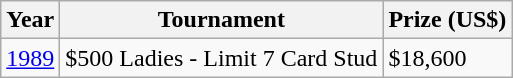<table class="wikitable">
<tr>
<th>Year</th>
<th>Tournament</th>
<th>Prize (US$)</th>
</tr>
<tr>
<td><a href='#'>1989</a></td>
<td>$500 Ladies - Limit 7 Card Stud</td>
<td>$18,600</td>
</tr>
</table>
